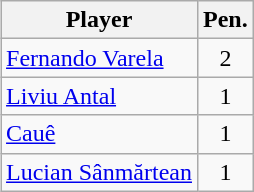<table class="wikitable" style="text-align:left;margin-left:1em;float:right">
<tr>
<th>Player</th>
<th>Pen.</th>
</tr>
<tr>
<td> <a href='#'>Fernando Varela</a></td>
<td align=center>2</td>
</tr>
<tr>
<td> <a href='#'>Liviu Antal</a></td>
<td align=center>1</td>
</tr>
<tr>
<td> <a href='#'>Cauê</a></td>
<td align=center>1</td>
</tr>
<tr>
<td> <a href='#'>Lucian Sânmărtean</a></td>
<td align=center>1</td>
</tr>
</table>
